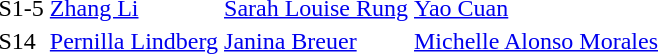<table>
<tr>
<td>S1-5</td>
<td><a href='#'>Zhang Li</a><br></td>
<td><a href='#'>Sarah Louise Rung</a><br></td>
<td><a href='#'>Yao Cuan</a><br></td>
</tr>
<tr>
<td>S14</td>
<td><a href='#'>Pernilla Lindberg</a><br></td>
<td><a href='#'>Janina Breuer</a><br></td>
<td><a href='#'>Michelle Alonso Morales</a><br></td>
</tr>
</table>
